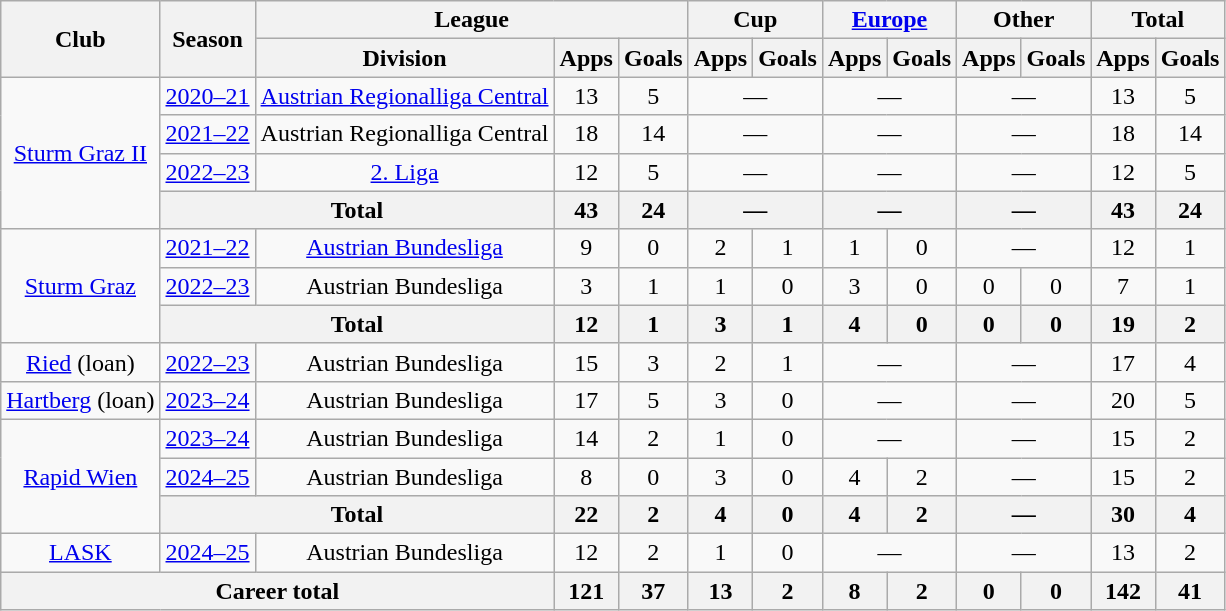<table class="wikitable" style="text-align: center">
<tr>
<th rowspan="2">Club</th>
<th rowspan="2">Season</th>
<th colspan="3">League</th>
<th colspan="2">Cup</th>
<th colspan="2"><a href='#'>Europe</a></th>
<th colspan="2">Other</th>
<th colspan="2">Total</th>
</tr>
<tr>
<th>Division</th>
<th>Apps</th>
<th>Goals</th>
<th>Apps</th>
<th>Goals</th>
<th>Apps</th>
<th>Goals</th>
<th>Apps</th>
<th>Goals</th>
<th>Apps</th>
<th>Goals</th>
</tr>
<tr>
<td rowspan="4"><a href='#'>Sturm Graz II</a></td>
<td><a href='#'>2020–21</a></td>
<td><a href='#'>Austrian Regionalliga Central</a></td>
<td>13</td>
<td>5</td>
<td colspan="2">—</td>
<td colspan="2">—</td>
<td colspan="2">—</td>
<td>13</td>
<td>5</td>
</tr>
<tr>
<td><a href='#'>2021–22</a></td>
<td>Austrian Regionalliga Central</td>
<td>18</td>
<td>14</td>
<td colspan="2">—</td>
<td colspan="2">—</td>
<td colspan="2">—</td>
<td>18</td>
<td>14</td>
</tr>
<tr>
<td><a href='#'>2022–23</a></td>
<td><a href='#'>2. Liga</a></td>
<td>12</td>
<td>5</td>
<td colspan="2">—</td>
<td colspan="2">—</td>
<td colspan="2">—</td>
<td>12</td>
<td>5</td>
</tr>
<tr>
<th colspan="2">Total</th>
<th>43</th>
<th>24</th>
<th colspan="2">—</th>
<th colspan="2">—</th>
<th colspan="2">—</th>
<th>43</th>
<th>24</th>
</tr>
<tr>
<td rowspan="3"><a href='#'>Sturm Graz</a></td>
<td><a href='#'>2021–22</a></td>
<td><a href='#'>Austrian Bundesliga</a></td>
<td>9</td>
<td>0</td>
<td>2</td>
<td>1</td>
<td>1</td>
<td>0</td>
<td colspan="2">—</td>
<td>12</td>
<td>1</td>
</tr>
<tr>
<td><a href='#'>2022–23</a></td>
<td>Austrian Bundesliga</td>
<td>3</td>
<td>1</td>
<td>1</td>
<td>0</td>
<td>3</td>
<td>0</td>
<td>0</td>
<td>0</td>
<td>7</td>
<td>1</td>
</tr>
<tr>
<th colspan="2">Total</th>
<th>12</th>
<th>1</th>
<th>3</th>
<th>1</th>
<th>4</th>
<th>0</th>
<th>0</th>
<th>0</th>
<th>19</th>
<th>2</th>
</tr>
<tr>
<td><a href='#'>Ried</a> (loan)</td>
<td><a href='#'>2022–23</a></td>
<td>Austrian Bundesliga</td>
<td>15</td>
<td>3</td>
<td>2</td>
<td>1</td>
<td colspan="2">—</td>
<td colspan="2">—</td>
<td>17</td>
<td>4</td>
</tr>
<tr>
<td><a href='#'>Hartberg</a> (loan)</td>
<td><a href='#'>2023–24</a></td>
<td>Austrian Bundesliga</td>
<td>17</td>
<td>5</td>
<td>3</td>
<td>0</td>
<td colspan="2">—</td>
<td colspan="2">—</td>
<td>20</td>
<td>5</td>
</tr>
<tr>
<td rowspan="3"><a href='#'>Rapid Wien</a></td>
<td><a href='#'>2023–24</a></td>
<td>Austrian Bundesliga</td>
<td>14</td>
<td>2</td>
<td>1</td>
<td>0</td>
<td colspan="2">—</td>
<td colspan="2">—</td>
<td>15</td>
<td>2</td>
</tr>
<tr>
<td><a href='#'>2024–25</a></td>
<td>Austrian Bundesliga</td>
<td>8</td>
<td>0</td>
<td>3</td>
<td>0</td>
<td>4</td>
<td>2</td>
<td colspan="2">—</td>
<td>15</td>
<td>2</td>
</tr>
<tr>
<th colspan="2">Total</th>
<th>22</th>
<th>2</th>
<th>4</th>
<th>0</th>
<th>4</th>
<th>2</th>
<th colspan="2">—</th>
<th>30</th>
<th>4</th>
</tr>
<tr>
<td><a href='#'>LASK</a></td>
<td><a href='#'>2024–25</a></td>
<td>Austrian Bundesliga</td>
<td>12</td>
<td>2</td>
<td>1</td>
<td>0</td>
<td colspan="2">—</td>
<td colspan="2">—</td>
<td>13</td>
<td>2</td>
</tr>
<tr>
<th colspan="3">Career total</th>
<th>121</th>
<th>37</th>
<th>13</th>
<th>2</th>
<th>8</th>
<th>2</th>
<th>0</th>
<th>0</th>
<th>142</th>
<th>41</th>
</tr>
</table>
